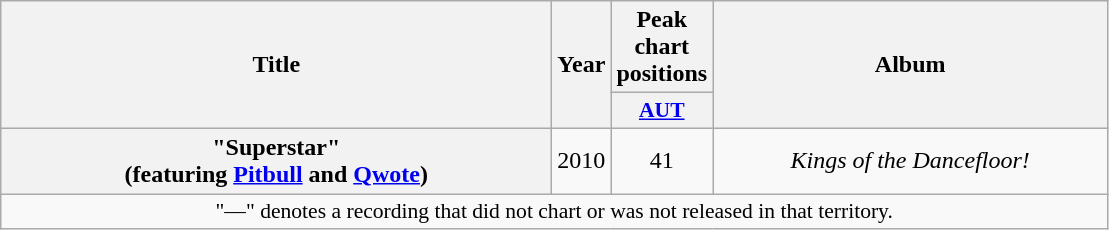<table class="wikitable plainrowheaders" style="text-align:center;">
<tr>
<th scope="col" rowspan="2" style="width:22.5em;">Title</th>
<th scope="col" rowspan="2">Year</th>
<th scope="col">Peak chart positions</th>
<th scope="col" rowspan="2" style="width:16em;">Album</th>
</tr>
<tr>
<th scope="col" style="width:2.8em;font-size:90%;"><a href='#'>AUT</a><br></th>
</tr>
<tr>
<th scope="row">"Superstar" <br><span>(featuring <a href='#'>Pitbull</a> and <a href='#'>Qwote</a>)</span></th>
<td>2010</td>
<td>41</td>
<td><em>Kings of the Dancefloor!</em></td>
</tr>
<tr>
<td colspan="11" style="font-size:90%">"—" denotes a recording that did not chart or was not released in that territory.</td>
</tr>
</table>
